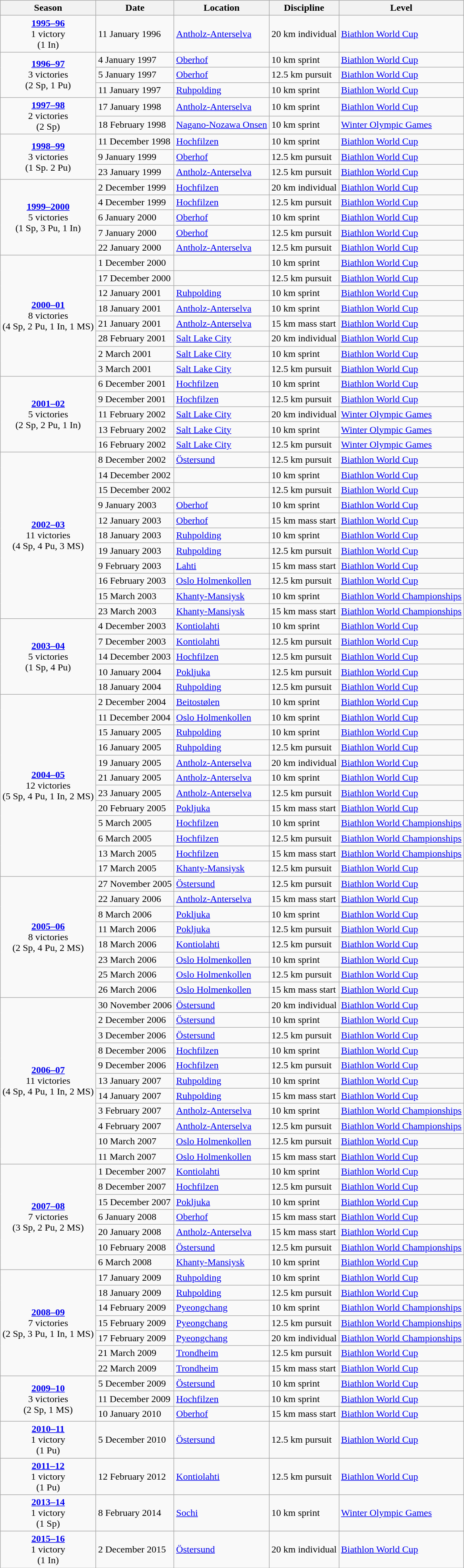<table class="wikitable">
<tr>
<th>Season</th>
<th>Date</th>
<th>Location</th>
<th>Discipline</th>
<th>Level</th>
</tr>
<tr>
<td style="text-align:center;"><strong><a href='#'>1995–96</a></strong> <br> 1 victory <br> (1 In)</td>
<td>11 January 1996</td>
<td> <a href='#'>Antholz-Anterselva</a></td>
<td>20 km individual</td>
<td><a href='#'>Biathlon World Cup</a></td>
</tr>
<tr>
<td rowspan="3" style="text-align:center;"><strong><a href='#'>1996–97</a></strong> <br> 3 victories <br> (2 Sp, 1 Pu)</td>
<td>4 January 1997</td>
<td> <a href='#'>Oberhof</a></td>
<td>10 km sprint</td>
<td><a href='#'>Biathlon World Cup</a></td>
</tr>
<tr>
<td>5 January 1997</td>
<td> <a href='#'>Oberhof</a></td>
<td>12.5 km pursuit</td>
<td><a href='#'>Biathlon World Cup</a></td>
</tr>
<tr>
<td>11 January 1997</td>
<td> <a href='#'>Ruhpolding</a></td>
<td>10 km sprint</td>
<td><a href='#'>Biathlon World Cup</a></td>
</tr>
<tr>
<td rowspan="2" style="text-align:center;"><strong><a href='#'>1997–98</a></strong> <br> 2 victories <br> (2 Sp)</td>
<td>17 January 1998</td>
<td> <a href='#'>Antholz-Anterselva</a></td>
<td>10 km sprint</td>
<td><a href='#'>Biathlon World Cup</a></td>
</tr>
<tr>
<td>18 February 1998</td>
<td> <a href='#'>Nagano-Nozawa Onsen</a></td>
<td>10 km sprint</td>
<td><a href='#'>Winter Olympic Games</a></td>
</tr>
<tr>
<td rowspan="3" style="text-align:center;"><strong><a href='#'>1998–99</a></strong> <br> 3 victories <br> (1 Sp. 2 Pu)</td>
<td>11 December 1998</td>
<td> <a href='#'>Hochfilzen</a></td>
<td>10 km sprint</td>
<td><a href='#'>Biathlon World Cup</a></td>
</tr>
<tr>
<td>9 January 1999</td>
<td> <a href='#'>Oberhof</a></td>
<td>12.5 km pursuit</td>
<td><a href='#'>Biathlon World Cup</a></td>
</tr>
<tr>
<td>23 January 1999</td>
<td> <a href='#'>Antholz-Anterselva</a></td>
<td>12.5 km pursuit</td>
<td><a href='#'>Biathlon World Cup</a></td>
</tr>
<tr>
<td rowspan="5" style="text-align:center;"><strong><a href='#'>1999–2000</a></strong> <br> 5 victories <br> (1 Sp, 3 Pu, 1 In)</td>
<td>2 December 1999</td>
<td> <a href='#'>Hochfilzen</a></td>
<td>20 km individual</td>
<td><a href='#'>Biathlon World Cup</a></td>
</tr>
<tr>
<td>4 December 1999</td>
<td> <a href='#'>Hochfilzen</a></td>
<td>12.5 km pursuit</td>
<td><a href='#'>Biathlon World Cup</a></td>
</tr>
<tr>
<td>6 January 2000</td>
<td> <a href='#'>Oberhof</a></td>
<td>10 km sprint</td>
<td><a href='#'>Biathlon World Cup</a></td>
</tr>
<tr>
<td>7 January 2000</td>
<td> <a href='#'>Oberhof</a></td>
<td>12.5 km pursuit</td>
<td><a href='#'>Biathlon World Cup</a></td>
</tr>
<tr>
<td>22 January 2000</td>
<td> <a href='#'>Antholz-Anterselva</a></td>
<td>12.5 km pursuit</td>
<td><a href='#'>Biathlon World Cup</a></td>
</tr>
<tr>
<td rowspan="8" style="text-align:center;"><strong><a href='#'>2000–01</a></strong> <br> 8 victories <br> (4 Sp, 2 Pu, 1 In, 1 MS)</td>
<td>1 December 2000</td>
<td> </td>
<td>10 km sprint</td>
<td><a href='#'>Biathlon World Cup</a></td>
</tr>
<tr>
<td>17 December 2000</td>
<td> </td>
<td>12.5 km pursuit</td>
<td><a href='#'>Biathlon World Cup</a></td>
</tr>
<tr>
<td>12 January 2001</td>
<td> <a href='#'>Ruhpolding</a></td>
<td>10 km sprint</td>
<td><a href='#'>Biathlon World Cup</a></td>
</tr>
<tr>
<td>18 January 2001</td>
<td> <a href='#'>Antholz-Anterselva</a></td>
<td>10 km sprint</td>
<td><a href='#'>Biathlon World Cup</a></td>
</tr>
<tr>
<td>21 January 2001</td>
<td> <a href='#'>Antholz-Anterselva</a></td>
<td>15 km mass start</td>
<td><a href='#'>Biathlon World Cup</a></td>
</tr>
<tr>
<td>28 February 2001</td>
<td> <a href='#'>Salt Lake City</a></td>
<td>20 km individual</td>
<td><a href='#'>Biathlon World Cup</a></td>
</tr>
<tr>
<td>2 March 2001</td>
<td> <a href='#'>Salt Lake City</a></td>
<td>10 km sprint</td>
<td><a href='#'>Biathlon World Cup</a></td>
</tr>
<tr>
<td>3 March 2001</td>
<td> <a href='#'>Salt Lake City</a></td>
<td>12.5 km pursuit</td>
<td><a href='#'>Biathlon World Cup</a></td>
</tr>
<tr>
<td rowspan="5" style="text-align:center;"><strong><a href='#'>2001–02</a></strong> <br> 5 victories <br> (2 Sp, 2 Pu, 1 In)</td>
<td>6 December 2001</td>
<td> <a href='#'>Hochfilzen</a></td>
<td>10 km sprint</td>
<td><a href='#'>Biathlon World Cup</a></td>
</tr>
<tr>
<td>9 December 2001</td>
<td> <a href='#'>Hochfilzen</a></td>
<td>12.5 km pursuit</td>
<td><a href='#'>Biathlon World Cup</a></td>
</tr>
<tr>
<td>11 February 2002</td>
<td> <a href='#'>Salt Lake City</a></td>
<td>20 km individual</td>
<td><a href='#'>Winter Olympic Games</a></td>
</tr>
<tr>
<td>13 February 2002</td>
<td> <a href='#'>Salt Lake City</a></td>
<td>10 km sprint</td>
<td><a href='#'>Winter Olympic Games</a></td>
</tr>
<tr>
<td>16 February 2002</td>
<td> <a href='#'>Salt Lake City</a></td>
<td>12.5 km pursuit</td>
<td><a href='#'>Winter Olympic Games</a></td>
</tr>
<tr>
<td rowspan="11" style="text-align:center;"><strong><a href='#'>2002–03</a></strong> <br> 11 victories <br> (4 Sp, 4 Pu, 3 MS)</td>
<td>8 December 2002</td>
<td> <a href='#'>Östersund</a></td>
<td>12.5 km pursuit</td>
<td><a href='#'>Biathlon World Cup</a></td>
</tr>
<tr>
<td>14 December 2002</td>
<td> </td>
<td>10 km sprint</td>
<td><a href='#'>Biathlon World Cup</a></td>
</tr>
<tr>
<td>15 December 2002</td>
<td> </td>
<td>12.5 km pursuit</td>
<td><a href='#'>Biathlon World Cup</a></td>
</tr>
<tr>
<td>9 January 2003</td>
<td> <a href='#'>Oberhof</a></td>
<td>10 km sprint</td>
<td><a href='#'>Biathlon World Cup</a></td>
</tr>
<tr>
<td>12 January 2003</td>
<td> <a href='#'>Oberhof</a></td>
<td>15 km mass start</td>
<td><a href='#'>Biathlon World Cup</a></td>
</tr>
<tr>
<td>18 January 2003</td>
<td> <a href='#'>Ruhpolding</a></td>
<td>10 km sprint</td>
<td><a href='#'>Biathlon World Cup</a></td>
</tr>
<tr>
<td>19 January 2003</td>
<td> <a href='#'>Ruhpolding</a></td>
<td>12.5 km pursuit</td>
<td><a href='#'>Biathlon World Cup</a></td>
</tr>
<tr>
<td>9 February 2003</td>
<td> <a href='#'>Lahti</a></td>
<td>15 km mass start</td>
<td><a href='#'>Biathlon World Cup</a></td>
</tr>
<tr>
<td>16 February 2003</td>
<td> <a href='#'>Oslo Holmenkollen</a></td>
<td>12.5 km pursuit</td>
<td><a href='#'>Biathlon World Cup</a></td>
</tr>
<tr>
<td>15 March 2003</td>
<td> <a href='#'>Khanty-Mansiysk</a></td>
<td>10 km sprint</td>
<td><a href='#'>Biathlon World Championships</a></td>
</tr>
<tr>
<td>23 March 2003</td>
<td> <a href='#'>Khanty-Mansiysk</a></td>
<td>15 km mass start</td>
<td><a href='#'>Biathlon World Championships</a></td>
</tr>
<tr>
<td rowspan="5" style="text-align:center;"><strong><a href='#'>2003–04</a></strong> <br> 5 victories <br> (1 Sp, 4 Pu)</td>
<td>4 December 2003</td>
<td> <a href='#'>Kontiolahti</a></td>
<td>10 km sprint</td>
<td><a href='#'>Biathlon World Cup</a></td>
</tr>
<tr>
<td>7 December 2003</td>
<td> <a href='#'>Kontiolahti</a></td>
<td>12.5 km pursuit</td>
<td><a href='#'>Biathlon World Cup</a></td>
</tr>
<tr>
<td>14 December 2003</td>
<td> <a href='#'>Hochfilzen</a></td>
<td>12.5 km pursuit</td>
<td><a href='#'>Biathlon World Cup</a></td>
</tr>
<tr>
<td>10 January 2004</td>
<td> <a href='#'>Pokljuka</a></td>
<td>12.5 km pursuit</td>
<td><a href='#'>Biathlon World Cup</a></td>
</tr>
<tr>
<td>18 January 2004</td>
<td> <a href='#'>Ruhpolding</a></td>
<td>12.5 km pursuit</td>
<td><a href='#'>Biathlon World Cup</a></td>
</tr>
<tr>
<td rowspan="12" style="text-align:center;"><strong><a href='#'>2004–05</a></strong> <br> 12 victories <br> (5 Sp, 4 Pu, 1 In, 2 MS)</td>
<td>2 December 2004</td>
<td> <a href='#'>Beitostølen</a></td>
<td>10 km sprint</td>
<td><a href='#'>Biathlon World Cup</a></td>
</tr>
<tr>
<td>11 December 2004</td>
<td> <a href='#'>Oslo Holmenkollen</a></td>
<td>10 km sprint</td>
<td><a href='#'>Biathlon World Cup</a></td>
</tr>
<tr>
<td>15 January 2005</td>
<td> <a href='#'>Ruhpolding</a></td>
<td>10 km sprint</td>
<td><a href='#'>Biathlon World Cup</a></td>
</tr>
<tr>
<td>16 January 2005</td>
<td> <a href='#'>Ruhpolding</a></td>
<td>12.5 km pursuit</td>
<td><a href='#'>Biathlon World Cup</a></td>
</tr>
<tr>
<td>19 January 2005</td>
<td> <a href='#'>Antholz-Anterselva</a></td>
<td>20 km individual</td>
<td><a href='#'>Biathlon World Cup</a></td>
</tr>
<tr>
<td>21 January 2005</td>
<td> <a href='#'>Antholz-Anterselva</a></td>
<td>10 km sprint</td>
<td><a href='#'>Biathlon World Cup</a></td>
</tr>
<tr>
<td>23 January 2005</td>
<td> <a href='#'>Antholz-Anterselva</a></td>
<td>12.5 km pursuit</td>
<td><a href='#'>Biathlon World Cup</a></td>
</tr>
<tr>
<td>20 February 2005</td>
<td> <a href='#'>Pokljuka</a></td>
<td>15 km mass start</td>
<td><a href='#'>Biathlon World Cup</a></td>
</tr>
<tr>
<td>5 March 2005</td>
<td> <a href='#'>Hochfilzen</a></td>
<td>10 km sprint</td>
<td><a href='#'>Biathlon World Championships</a></td>
</tr>
<tr>
<td>6 March 2005</td>
<td> <a href='#'>Hochfilzen</a></td>
<td>12.5 km pursuit</td>
<td><a href='#'>Biathlon World Championships</a></td>
</tr>
<tr>
<td>13 March 2005</td>
<td> <a href='#'>Hochfilzen</a></td>
<td>15 km mass start</td>
<td><a href='#'>Biathlon World Championships</a></td>
</tr>
<tr>
<td>17 March 2005</td>
<td> <a href='#'>Khanty-Mansiysk</a></td>
<td>12.5 km pursuit</td>
<td><a href='#'>Biathlon World Cup</a></td>
</tr>
<tr>
<td rowspan="8" style="text-align:center;"><strong><a href='#'>2005–06</a></strong> <br> 8 victories <br> (2 Sp, 4 Pu, 2 MS)</td>
<td>27 November 2005</td>
<td> <a href='#'>Östersund</a></td>
<td>12.5 km pursuit</td>
<td><a href='#'>Biathlon World Cup</a></td>
</tr>
<tr>
<td>22 January 2006</td>
<td> <a href='#'>Antholz-Anterselva</a></td>
<td>15 km mass start</td>
<td><a href='#'>Biathlon World Cup</a></td>
</tr>
<tr>
<td>8 March 2006</td>
<td> <a href='#'>Pokljuka</a></td>
<td>10 km sprint</td>
<td><a href='#'>Biathlon World Cup</a></td>
</tr>
<tr>
<td>11 March 2006</td>
<td> <a href='#'>Pokljuka</a></td>
<td>12.5 km pursuit</td>
<td><a href='#'>Biathlon World Cup</a></td>
</tr>
<tr>
<td>18 March 2006</td>
<td> <a href='#'>Kontiolahti</a></td>
<td>12.5 km pursuit</td>
<td><a href='#'>Biathlon World Cup</a></td>
</tr>
<tr>
<td>23 March 2006</td>
<td> <a href='#'>Oslo Holmenkollen</a></td>
<td>10 km sprint</td>
<td><a href='#'>Biathlon World Cup</a></td>
</tr>
<tr>
<td>25 March 2006</td>
<td> <a href='#'>Oslo Holmenkollen</a></td>
<td>12.5 km pursuit</td>
<td><a href='#'>Biathlon World Cup</a></td>
</tr>
<tr>
<td>26 March 2006</td>
<td> <a href='#'>Oslo Holmenkollen</a></td>
<td>15 km mass start</td>
<td><a href='#'>Biathlon World Cup</a></td>
</tr>
<tr>
<td rowspan="11" style="text-align:center;"><strong><a href='#'>2006–07</a></strong> <br> 11 victories <br> (4 Sp, 4 Pu, 1 In, 2 MS)</td>
<td>30 November 2006</td>
<td> <a href='#'>Östersund</a></td>
<td>20 km individual</td>
<td><a href='#'>Biathlon World Cup</a></td>
</tr>
<tr>
<td>2 December 2006</td>
<td> <a href='#'>Östersund</a></td>
<td>10 km sprint</td>
<td><a href='#'>Biathlon World Cup</a></td>
</tr>
<tr>
<td>3 December 2006</td>
<td> <a href='#'>Östersund</a></td>
<td>12.5 km pursuit</td>
<td><a href='#'>Biathlon World Cup</a></td>
</tr>
<tr>
<td>8 December 2006</td>
<td> <a href='#'>Hochfilzen</a></td>
<td>10 km sprint</td>
<td><a href='#'>Biathlon World Cup</a></td>
</tr>
<tr>
<td>9 December 2006</td>
<td> <a href='#'>Hochfilzen</a></td>
<td>12.5 km pursuit</td>
<td><a href='#'>Biathlon World Cup</a></td>
</tr>
<tr>
<td>13 January 2007</td>
<td> <a href='#'>Ruhpolding</a></td>
<td>10 km sprint</td>
<td><a href='#'>Biathlon World Cup</a></td>
</tr>
<tr>
<td>14 January 2007</td>
<td> <a href='#'>Ruhpolding</a></td>
<td>15 km mass start</td>
<td><a href='#'>Biathlon World Cup</a></td>
</tr>
<tr>
<td>3 February 2007</td>
<td> <a href='#'>Antholz-Anterselva</a></td>
<td>10 km sprint</td>
<td><a href='#'>Biathlon World Championships</a></td>
</tr>
<tr>
<td>4 February 2007</td>
<td> <a href='#'>Antholz-Anterselva</a></td>
<td>12.5 km pursuit</td>
<td><a href='#'>Biathlon World Championships</a></td>
</tr>
<tr>
<td>10 March 2007</td>
<td> <a href='#'>Oslo Holmenkollen</a></td>
<td>12.5 km pursuit</td>
<td><a href='#'>Biathlon World Cup</a></td>
</tr>
<tr>
<td>11 March 2007</td>
<td> <a href='#'>Oslo Holmenkollen</a></td>
<td>15 km mass start</td>
<td><a href='#'>Biathlon World Cup</a></td>
</tr>
<tr>
<td rowspan="7" style="text-align:center;"><strong><a href='#'>2007–08</a></strong> <br> 7 victories <br> (3 Sp, 2 Pu, 2 MS)</td>
<td>1 December 2007</td>
<td> <a href='#'>Kontiolahti</a></td>
<td>10 km sprint</td>
<td><a href='#'>Biathlon World Cup</a></td>
</tr>
<tr>
<td>8 December 2007</td>
<td> <a href='#'>Hochfilzen</a></td>
<td>12.5 km pursuit</td>
<td><a href='#'>Biathlon World Cup</a></td>
</tr>
<tr>
<td>15 December 2007</td>
<td> <a href='#'>Pokljuka</a></td>
<td>10 km sprint</td>
<td><a href='#'>Biathlon World Cup</a></td>
</tr>
<tr>
<td>6 January 2008</td>
<td> <a href='#'>Oberhof</a></td>
<td>15 km mass start</td>
<td><a href='#'>Biathlon World Cup</a></td>
</tr>
<tr>
<td>20 January 2008</td>
<td> <a href='#'>Antholz-Anterselva</a></td>
<td>15 km mass start</td>
<td><a href='#'>Biathlon World Cup</a></td>
</tr>
<tr>
<td>10 February 2008</td>
<td> <a href='#'>Östersund</a></td>
<td>12.5 km pursuit</td>
<td><a href='#'>Biathlon World Championships</a></td>
</tr>
<tr>
<td>6 March 2008</td>
<td> <a href='#'>Khanty-Mansiysk</a></td>
<td>10 km sprint</td>
<td><a href='#'>Biathlon World Cup</a></td>
</tr>
<tr>
<td rowspan="7" style="text-align:center;"><strong><a href='#'>2008–09</a></strong> <br> 7 victories <br> (2 Sp, 3 Pu, 1 In, 1 MS)</td>
<td>17 January 2009</td>
<td> <a href='#'>Ruhpolding</a></td>
<td>10 km sprint</td>
<td><a href='#'>Biathlon World Cup</a></td>
</tr>
<tr>
<td>18 January 2009</td>
<td> <a href='#'>Ruhpolding</a></td>
<td>12.5 km pursuit</td>
<td><a href='#'>Biathlon World Cup</a></td>
</tr>
<tr>
<td>14 February 2009</td>
<td> <a href='#'>Pyeongchang</a></td>
<td>10 km sprint</td>
<td><a href='#'>Biathlon World Championships</a></td>
</tr>
<tr>
<td>15 February 2009</td>
<td> <a href='#'>Pyeongchang</a></td>
<td>12.5 km pursuit</td>
<td><a href='#'>Biathlon World Championships</a></td>
</tr>
<tr>
<td>17 February 2009</td>
<td> <a href='#'>Pyeongchang</a></td>
<td>20 km individual</td>
<td><a href='#'>Biathlon World Championships</a></td>
</tr>
<tr>
<td>21 March 2009</td>
<td> <a href='#'>Trondheim</a></td>
<td>12.5 km pursuit</td>
<td><a href='#'>Biathlon World Cup</a></td>
</tr>
<tr>
<td>22 March 2009</td>
<td> <a href='#'>Trondheim</a></td>
<td>15 km mass start</td>
<td><a href='#'>Biathlon World Cup</a></td>
</tr>
<tr>
<td rowspan="3" style="text-align:center;"><strong><a href='#'>2009–10</a></strong> <br> 3 victories <br> (2 Sp, 1 MS)</td>
<td>5 December 2009</td>
<td> <a href='#'>Östersund</a></td>
<td>10 km sprint</td>
<td><a href='#'>Biathlon World Cup</a></td>
</tr>
<tr>
<td>11 December 2009</td>
<td> <a href='#'>Hochfilzen</a></td>
<td>10 km sprint</td>
<td><a href='#'>Biathlon World Cup</a></td>
</tr>
<tr>
<td>10 January 2010</td>
<td> <a href='#'>Oberhof</a></td>
<td>15 km mass start</td>
<td><a href='#'>Biathlon World Cup</a></td>
</tr>
<tr>
<td style="text-align:center;"><strong><a href='#'>2010–11</a></strong> <br> 1 victory <br> (1 Pu)</td>
<td>5 December 2010</td>
<td> <a href='#'>Östersund</a></td>
<td>12.5 km pursuit</td>
<td><a href='#'>Biathlon World Cup</a></td>
</tr>
<tr>
<td style="text-align:center;"><strong><a href='#'>2011–12</a></strong> <br> 1 victory <br> (1 Pu)</td>
<td>12 February 2012</td>
<td> <a href='#'>Kontiolahti</a></td>
<td>12.5 km pursuit</td>
<td><a href='#'>Biathlon World Cup</a></td>
</tr>
<tr>
<td style="text-align:center;"><strong><a href='#'>2013–14</a></strong> <br> 1 victory <br> (1 Sp)</td>
<td>8 February 2014</td>
<td> <a href='#'>Sochi</a></td>
<td>10 km sprint</td>
<td><a href='#'>Winter Olympic Games</a></td>
</tr>
<tr>
<td style="text-align:center;"><strong><a href='#'>2015–16</a></strong> <br> 1 victory <br> (1 In)</td>
<td>2 December 2015</td>
<td> <a href='#'>Östersund</a></td>
<td>20 km individual</td>
<td><a href='#'>Biathlon World Cup</a></td>
</tr>
</table>
